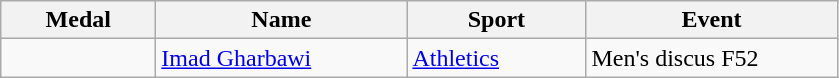<table class="wikitable">
<tr>
<th style="width:6em">Medal</th>
<th style="width:10em">Name</th>
<th style="width:7em">Sport</th>
<th style="width:10em">Event</th>
</tr>
<tr>
<td></td>
<td><a href='#'>Imad Gharbawi</a></td>
<td><a href='#'>Athletics</a></td>
<td>Men's discus F52</td>
</tr>
</table>
